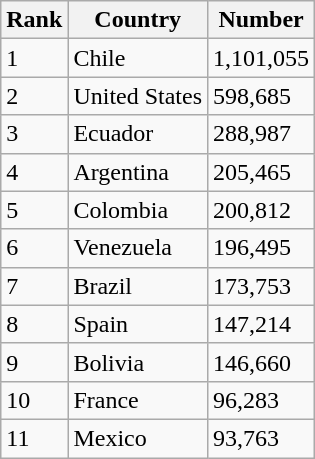<table class="wikitable">
<tr>
<th>Rank</th>
<th>Country</th>
<th>Number</th>
</tr>
<tr>
<td>1</td>
<td> Chile</td>
<td>1,101,055</td>
</tr>
<tr>
<td>2</td>
<td> United States</td>
<td>598,685</td>
</tr>
<tr>
<td>3</td>
<td> Ecuador</td>
<td>288,987</td>
</tr>
<tr>
<td>4</td>
<td> Argentina</td>
<td>205,465</td>
</tr>
<tr>
<td>5</td>
<td> Colombia</td>
<td>200,812</td>
</tr>
<tr>
<td>6</td>
<td> Venezuela</td>
<td>196,495</td>
</tr>
<tr>
<td>7</td>
<td> Brazil</td>
<td>173,753</td>
</tr>
<tr>
<td>8</td>
<td> Spain</td>
<td>147,214</td>
</tr>
<tr>
<td>9</td>
<td> Bolivia</td>
<td>146,660</td>
</tr>
<tr>
<td>10</td>
<td> France</td>
<td>96,283</td>
</tr>
<tr>
<td>11</td>
<td> Mexico</td>
<td>93,763</td>
</tr>
</table>
